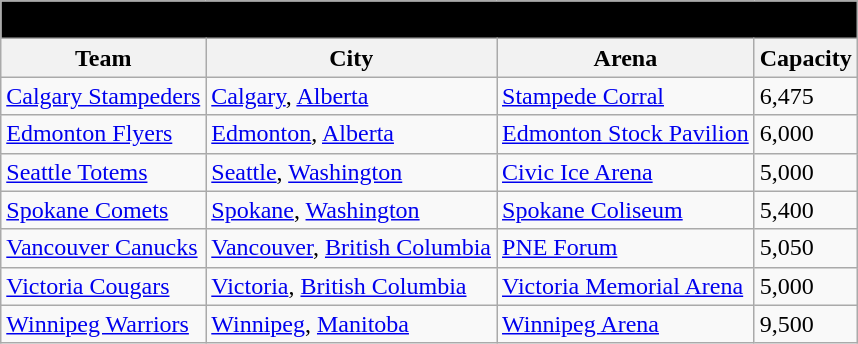<table class="wikitable" style="width:auto">
<tr>
<td bgcolor="#000000" align="center" colspan="6"><strong><span>1959–60 Western Hockey League</span></strong></td>
</tr>
<tr>
<th>Team</th>
<th>City</th>
<th>Arena</th>
<th>Capacity</th>
</tr>
<tr>
<td><a href='#'>Calgary Stampeders</a></td>
<td><a href='#'>Calgary</a>, <a href='#'>Alberta</a></td>
<td><a href='#'>Stampede Corral</a></td>
<td>6,475</td>
</tr>
<tr>
<td><a href='#'>Edmonton Flyers</a></td>
<td><a href='#'>Edmonton</a>, <a href='#'>Alberta</a></td>
<td><a href='#'>Edmonton Stock Pavilion</a></td>
<td>6,000</td>
</tr>
<tr>
<td><a href='#'>Seattle Totems</a></td>
<td><a href='#'>Seattle</a>, <a href='#'>Washington</a></td>
<td><a href='#'>Civic Ice Arena</a></td>
<td>5,000</td>
</tr>
<tr>
<td><a href='#'>Spokane Comets</a></td>
<td><a href='#'>Spokane</a>, <a href='#'>Washington</a></td>
<td><a href='#'>Spokane Coliseum</a></td>
<td>5,400</td>
</tr>
<tr>
<td><a href='#'>Vancouver Canucks</a></td>
<td><a href='#'>Vancouver</a>, <a href='#'>British Columbia</a></td>
<td><a href='#'>PNE Forum</a></td>
<td>5,050</td>
</tr>
<tr>
<td><a href='#'>Victoria Cougars</a></td>
<td><a href='#'>Victoria</a>, <a href='#'>British Columbia</a></td>
<td><a href='#'>Victoria Memorial Arena</a></td>
<td>5,000</td>
</tr>
<tr>
<td><a href='#'>Winnipeg Warriors</a></td>
<td><a href='#'>Winnipeg</a>, <a href='#'>Manitoba</a></td>
<td><a href='#'>Winnipeg Arena</a></td>
<td>9,500</td>
</tr>
</table>
